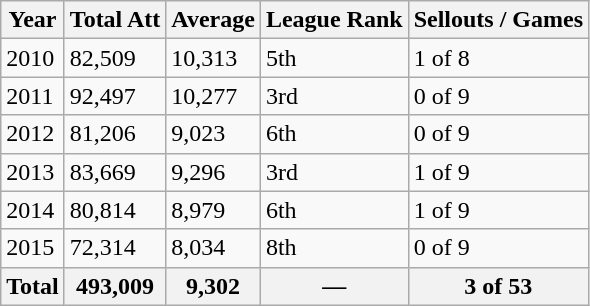<table class="wikitable">
<tr>
<th>Year</th>
<th>Total Att</th>
<th>Average</th>
<th>League Rank</th>
<th>Sellouts / Games</th>
</tr>
<tr>
<td>2010</td>
<td>82,509</td>
<td>10,313</td>
<td>5th</td>
<td>1 of 8</td>
</tr>
<tr>
<td>2011</td>
<td>92,497</td>
<td>10,277</td>
<td>3rd</td>
<td>0 of 9</td>
</tr>
<tr>
<td>2012</td>
<td>81,206</td>
<td>9,023</td>
<td>6th</td>
<td>0 of 9</td>
</tr>
<tr>
<td>2013</td>
<td>83,669</td>
<td>9,296</td>
<td>3rd</td>
<td>1 of 9</td>
</tr>
<tr>
<td>2014</td>
<td>80,814</td>
<td>8,979</td>
<td>6th</td>
<td>1 of 9</td>
</tr>
<tr>
<td>2015</td>
<td>72,314</td>
<td>8,034</td>
<td>8th</td>
<td>0 of 9</td>
</tr>
<tr>
<th>Total</th>
<th>493,009</th>
<th>9,302</th>
<th>—</th>
<th>3 of 53</th>
</tr>
</table>
